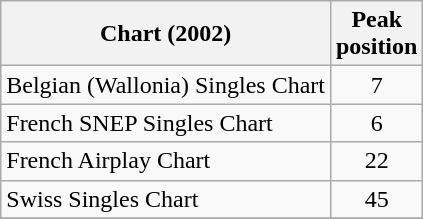<table class="wikitable sortable">
<tr>
<th>Chart (2002)</th>
<th>Peak<br>position</th>
</tr>
<tr>
<td>Belgian (Wallonia) Singles Chart</td>
<td align="center">7</td>
</tr>
<tr>
<td>French SNEP Singles Chart</td>
<td align="center">6</td>
</tr>
<tr>
<td>French Airplay Chart</td>
<td align="center">22</td>
</tr>
<tr>
<td>Swiss Singles Chart</td>
<td align="center">45</td>
</tr>
<tr>
</tr>
</table>
